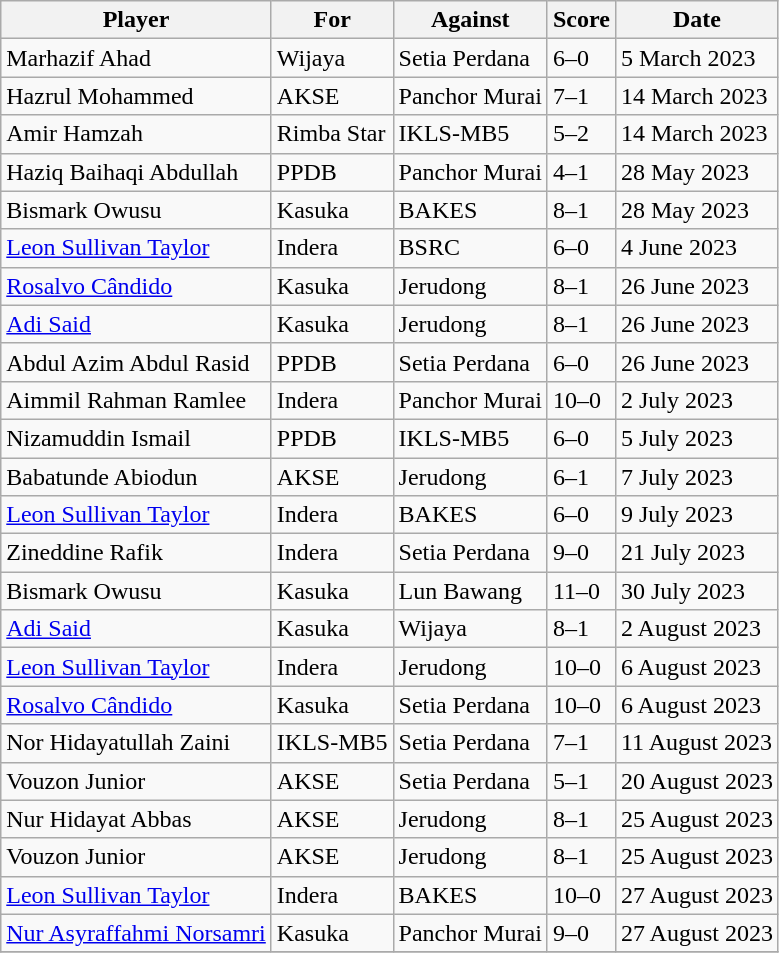<table class="wikitable">
<tr>
<th>Player</th>
<th>For</th>
<th>Against</th>
<th>Score</th>
<th>Date</th>
</tr>
<tr>
<td> Marhazif Ahad</td>
<td>Wijaya</td>
<td>Setia Perdana</td>
<td>6–0</td>
<td>5 March 2023</td>
</tr>
<tr>
<td> Hazrul Mohammed</td>
<td>AKSE</td>
<td>Panchor Murai</td>
<td>7–1</td>
<td>14 March 2023</td>
</tr>
<tr>
<td> Amir Hamzah</td>
<td>Rimba Star</td>
<td>IKLS-MB5</td>
<td>5–2</td>
<td>14 March 2023</td>
</tr>
<tr>
<td> Haziq Baihaqi Abdullah</td>
<td>PPDB</td>
<td>Panchor Murai</td>
<td>4–1</td>
<td>28 May 2023</td>
</tr>
<tr>
<td> Bismark Owusu</td>
<td>Kasuka</td>
<td>BAKES</td>
<td>8–1</td>
<td>28 May 2023</td>
</tr>
<tr>
<td> <a href='#'>Leon Sullivan Taylor</a></td>
<td>Indera</td>
<td>BSRC</td>
<td>6–0</td>
<td>4 June 2023</td>
</tr>
<tr>
<td> <a href='#'>Rosalvo Cândido</a></td>
<td>Kasuka</td>
<td>Jerudong</td>
<td>8–1</td>
<td>26 June 2023</td>
</tr>
<tr>
<td> <a href='#'>Adi Said</a></td>
<td>Kasuka</td>
<td>Jerudong</td>
<td>8–1</td>
<td>26 June 2023</td>
</tr>
<tr>
<td> Abdul Azim Abdul Rasid</td>
<td>PPDB</td>
<td>Setia Perdana</td>
<td>6–0</td>
<td>26 June 2023</td>
</tr>
<tr>
<td> Aimmil Rahman Ramlee</td>
<td>Indera</td>
<td>Panchor Murai</td>
<td>10–0</td>
<td>2 July 2023</td>
</tr>
<tr>
<td> Nizamuddin Ismail</td>
<td>PPDB</td>
<td>IKLS-MB5</td>
<td>6–0</td>
<td>5 July 2023</td>
</tr>
<tr>
<td> Babatunde Abiodun</td>
<td>AKSE</td>
<td>Jerudong</td>
<td>6–1</td>
<td>7 July 2023</td>
</tr>
<tr>
<td> <a href='#'>Leon Sullivan Taylor</a></td>
<td>Indera</td>
<td>BAKES</td>
<td>6–0</td>
<td>9 July 2023</td>
</tr>
<tr>
<td> Zineddine Rafik</td>
<td>Indera</td>
<td>Setia Perdana</td>
<td>9–0</td>
<td>21 July 2023</td>
</tr>
<tr>
<td> Bismark Owusu</td>
<td>Kasuka</td>
<td>Lun Bawang</td>
<td>11–0</td>
<td>30 July 2023</td>
</tr>
<tr>
<td> <a href='#'>Adi Said</a></td>
<td>Kasuka</td>
<td>Wijaya</td>
<td>8–1</td>
<td>2 August 2023</td>
</tr>
<tr>
<td> <a href='#'>Leon Sullivan Taylor</a></td>
<td>Indera</td>
<td>Jerudong</td>
<td>10–0</td>
<td>6 August 2023</td>
</tr>
<tr>
<td> <a href='#'>Rosalvo Cândido</a></td>
<td>Kasuka</td>
<td>Setia Perdana</td>
<td>10–0</td>
<td>6 August 2023</td>
</tr>
<tr>
<td> Nor Hidayatullah Zaini</td>
<td>IKLS-MB5</td>
<td>Setia Perdana</td>
<td>7–1</td>
<td>11 August 2023</td>
</tr>
<tr>
<td> Vouzon Junior</td>
<td>AKSE</td>
<td>Setia Perdana</td>
<td>5–1</td>
<td>20 August 2023</td>
</tr>
<tr>
<td> Nur Hidayat Abbas</td>
<td>AKSE</td>
<td>Jerudong</td>
<td>8–1</td>
<td>25 August 2023</td>
</tr>
<tr>
<td> Vouzon Junior</td>
<td>AKSE</td>
<td>Jerudong</td>
<td>8–1</td>
<td>25 August 2023</td>
</tr>
<tr>
<td> <a href='#'>Leon Sullivan Taylor</a></td>
<td>Indera</td>
<td>BAKES</td>
<td>10–0</td>
<td>27 August 2023</td>
</tr>
<tr>
<td> <a href='#'>Nur Asyraffahmi Norsamri</a></td>
<td>Kasuka</td>
<td>Panchor Murai</td>
<td>9–0</td>
<td>27 August 2023</td>
</tr>
<tr>
</tr>
</table>
